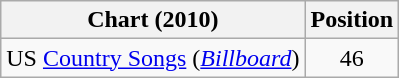<table class="wikitable sortable">
<tr>
<th scope="col">Chart (2010)</th>
<th scope="col">Position</th>
</tr>
<tr>
<td>US <a href='#'>Country Songs</a> (<em><a href='#'>Billboard</a></em>)</td>
<td align="center">46</td>
</tr>
</table>
